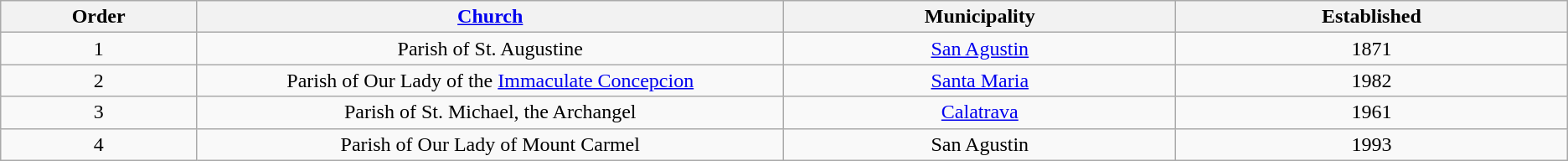<table class="wikitable" style="text-align:center;">
<tr>
<th width=5%>Order</th>
<th width=15%><a href='#'>Church</a></th>
<th width=10%>Municipality</th>
<th width=10%>Established</th>
</tr>
<tr>
<td>1</td>
<td>Parish of St. Augustine</td>
<td><a href='#'>San Agustin</a></td>
<td>1871</td>
</tr>
<tr>
<td>2</td>
<td>Parish of Our Lady of the <a href='#'>Immaculate Concepcion</a></td>
<td><a href='#'>Santa Maria</a></td>
<td>1982</td>
</tr>
<tr>
<td>3</td>
<td>Parish of St. Michael, the Archangel</td>
<td><a href='#'>Calatrava</a></td>
<td>1961</td>
</tr>
<tr>
<td>4</td>
<td>Parish of Our Lady of Mount Carmel</td>
<td>San Agustin</td>
<td>1993</td>
</tr>
</table>
